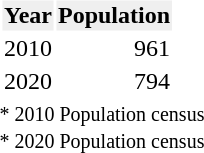<table class="toccolours" style="float:right; width:200px; margin-left: 1em; margin-bottom: 1ex;">
<tr>
<td valign="top"><br><table>
<tr>
<th style="background:#efefef;">Year</th>
<th style="background:#efefef;">Population</th>
</tr>
<tr>
<td>2010</td>
<td style="text-align:right;">961</td>
</tr>
<tr>
<td>2020</td>
<td style="text-align:right;">794</td>
</tr>
</table>
<small>* 2010 Population census</small><br><small>* 2020 Population census</small></td>
</tr>
</table>
